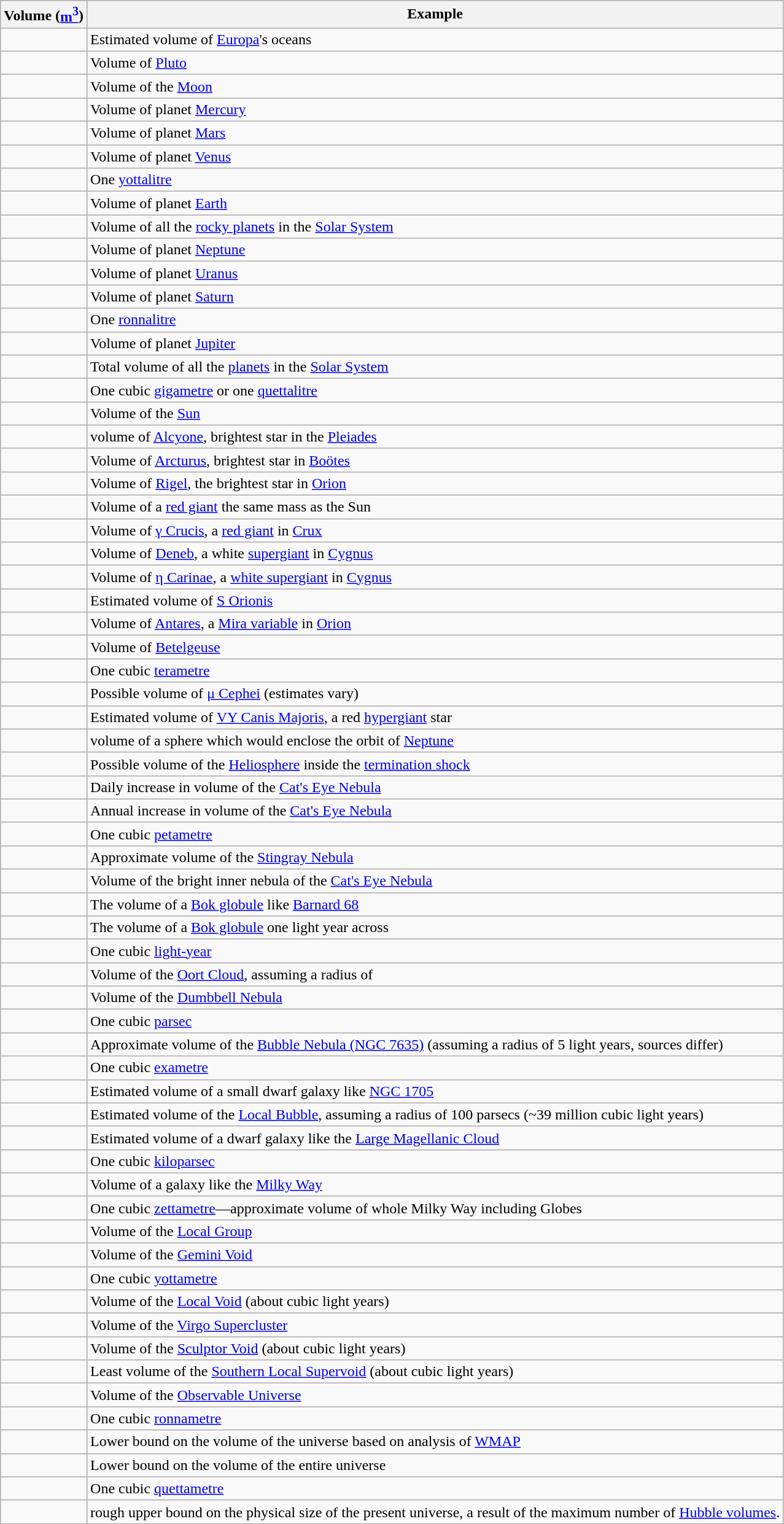<table class=wikitable>
<tr>
<th>Volume (<a href='#'>m<sup>3</sup></a>)</th>
<th>Example</th>
</tr>
<tr>
<td align=right valign=top></td>
<td>Estimated volume of <a href='#'>Europa</a>'s oceans</td>
</tr>
<tr>
<td align=right valign=top></td>
<td>Volume of <a href='#'>Pluto</a></td>
</tr>
<tr>
<td align=right valign=top></td>
<td>Volume of the <a href='#'>Moon</a></td>
</tr>
<tr>
<td align=right valign=top></td>
<td>Volume of planet <a href='#'>Mercury</a></td>
</tr>
<tr>
<td align=right valign=top></td>
<td>Volume of planet <a href='#'>Mars</a></td>
</tr>
<tr>
<td align=right valign=top></td>
<td>Volume of planet <a href='#'>Venus</a></td>
</tr>
<tr>
<td align=right valign=top></td>
<td>One <a href='#'>yottalitre</a></td>
</tr>
<tr>
<td align=right valign=top></td>
<td>Volume of planet <a href='#'>Earth</a></td>
</tr>
<tr>
<td align=right valign=top></td>
<td>Volume of all the <a href='#'>rocky planets</a> in the <a href='#'>Solar System</a></td>
</tr>
<tr>
<td align=right valign=top></td>
<td>Volume of planet <a href='#'>Neptune</a></td>
</tr>
<tr>
<td align=right valign=top></td>
<td>Volume of planet <a href='#'>Uranus</a></td>
</tr>
<tr>
<td align=right valign=top></td>
<td>Volume of planet <a href='#'>Saturn</a></td>
</tr>
<tr>
<td align=right valign=top></td>
<td>One <a href='#'>ronnalitre</a></td>
</tr>
<tr>
<td align=right valign=top></td>
<td>Volume of planet <a href='#'>Jupiter</a></td>
</tr>
<tr>
<td align=right valign=top></td>
<td>Total volume of all the <a href='#'>planets</a> in the <a href='#'>Solar System</a></td>
</tr>
<tr>
<td align=right valign=top></td>
<td>One cubic <a href='#'>gigametre</a> or one <a href='#'>quettalitre</a></td>
</tr>
<tr>
<td align=right valign=top></td>
<td>Volume of the <a href='#'>Sun</a></td>
</tr>
<tr>
<td align=right valign=top></td>
<td>volume of <a href='#'>Alcyone</a>, brightest star in the <a href='#'>Pleiades</a></td>
</tr>
<tr>
<td align=right valign=top></td>
<td>Volume of <a href='#'>Arcturus</a>, brightest star in <a href='#'>Boötes</a></td>
</tr>
<tr>
<td align=right valign=top></td>
<td>Volume of <a href='#'>Rigel</a>, the brightest star in <a href='#'>Orion</a></td>
</tr>
<tr>
<td align=right valign=top></td>
<td>Volume of a <a href='#'>red giant</a> the same mass as the Sun</td>
</tr>
<tr>
<td align=right valign=top></td>
<td>Volume of <a href='#'>γ Crucis</a>, a <a href='#'>red giant</a> in <a href='#'>Crux</a></td>
</tr>
<tr>
<td align=right valign=top></td>
<td>Volume of <a href='#'>Deneb</a>, a white <a href='#'>supergiant</a> in <a href='#'>Cygnus</a></td>
</tr>
<tr>
<td align=right valign=top></td>
<td>Volume of <a href='#'>η Carinae</a>, a <a href='#'>white supergiant</a> in <a href='#'>Cygnus</a></td>
</tr>
<tr>
<td align=right valign=top></td>
<td>Estimated volume of <a href='#'>S Orionis</a></td>
</tr>
<tr>
<td align=right valign=top></td>
<td>Volume of <a href='#'>Antares</a>, a <a href='#'>Mira variable</a> in <a href='#'>Orion</a></td>
</tr>
<tr>
<td align=right valign=top></td>
<td>Volume of <a href='#'>Betelgeuse</a></td>
</tr>
<tr>
<td align=right valign=top></td>
<td>One cubic <a href='#'>terametre</a></td>
</tr>
<tr>
<td align=right valign=top></td>
<td>Possible volume of <a href='#'>μ Cephei</a> (estimates vary)</td>
</tr>
<tr>
<td align=right valign=top></td>
<td>Estimated volume of <a href='#'>VY Canis Majoris</a>, a red <a href='#'>hypergiant</a> star</td>
</tr>
<tr>
<td align=right valign=top></td>
<td>volume of a sphere which would enclose the orbit of <a href='#'>Neptune</a></td>
</tr>
<tr>
<td align=right valign=top></td>
<td>Possible volume of the <a href='#'>Heliosphere</a> inside the <a href='#'>termination shock</a></td>
</tr>
<tr>
<td align=right valign=top></td>
<td>Daily increase in volume of the <a href='#'>Cat's Eye Nebula</a></td>
</tr>
<tr>
<td align=right valign=top></td>
<td>Annual increase in volume of the <a href='#'>Cat's Eye Nebula</a></td>
</tr>
<tr>
<td align=right valign=top></td>
<td>One cubic <a href='#'>petametre</a></td>
</tr>
<tr>
<td align=right valign=top></td>
<td>Approximate volume of the <a href='#'>Stingray Nebula</a></td>
</tr>
<tr>
<td align=right valign=top></td>
<td>Volume of the bright inner nebula of the <a href='#'>Cat's Eye Nebula</a></td>
</tr>
<tr>
<td align=right valign=top></td>
<td>The volume of a <a href='#'>Bok globule</a> like <a href='#'>Barnard 68</a></td>
</tr>
<tr>
<td align=right valign=top></td>
<td>The volume of a <a href='#'>Bok globule</a> one light year across</td>
</tr>
<tr>
<td align=right valign=top></td>
<td>One cubic <a href='#'>light-year</a></td>
</tr>
<tr>
<td align=right valign=top></td>
<td>Volume of the <a href='#'>Oort Cloud</a>, assuming a radius of </td>
</tr>
<tr>
<td align=right valign=top></td>
<td>Volume of the <a href='#'>Dumbbell Nebula</a></td>
</tr>
<tr>
<td align=right valign=top></td>
<td>One cubic <a href='#'>parsec</a></td>
</tr>
<tr>
<td align=right valign=top></td>
<td>Approximate volume of the <a href='#'>Bubble Nebula (NGC 7635)</a> (assuming a radius of 5 light years, sources differ)</td>
</tr>
<tr>
<td align=right valign=top></td>
<td>One cubic <a href='#'>exametre</a></td>
</tr>
<tr>
<td align=right valign=top></td>
<td>Estimated volume of a small dwarf galaxy like <a href='#'>NGC 1705</a></td>
</tr>
<tr>
<td align=right valign=top></td>
<td>Estimated volume of the <a href='#'>Local Bubble</a>, assuming a radius of 100 parsecs (~39 million cubic light years)</td>
</tr>
<tr>
<td align=right valign=top></td>
<td>Estimated volume of a dwarf galaxy like the <a href='#'>Large Magellanic Cloud</a></td>
</tr>
<tr>
<td align=right valign=top></td>
<td>One cubic <a href='#'>kiloparsec</a></td>
</tr>
<tr>
<td align=right valign=top></td>
<td>Volume of a galaxy like the <a href='#'>Milky Way</a></td>
</tr>
<tr>
<td align=right valign=top></td>
<td>One cubic <a href='#'>zettametre</a>—approximate volume of whole Milky Way including Globes</td>
</tr>
<tr>
<td align=right valign=top></td>
<td>Volume of the <a href='#'>Local Group</a></td>
</tr>
<tr>
<td align=right valign=top></td>
<td>Volume of the <a href='#'>Gemini Void</a></td>
</tr>
<tr>
<td align=right valign=top></td>
<td>One cubic <a href='#'>yottametre</a></td>
</tr>
<tr>
<td align=right valign=top></td>
<td>Volume of the <a href='#'>Local Void</a> (about  cubic light years)</td>
</tr>
<tr>
<td align=right valign=top></td>
<td>Volume of the <a href='#'>Virgo Supercluster</a></td>
</tr>
<tr>
<td align=right valign=top></td>
<td>Volume of the <a href='#'>Sculptor Void</a> (about  cubic light years)</td>
</tr>
<tr>
<td align=right valign=top></td>
<td>Least volume of the <a href='#'>Southern Local Supervoid</a> (about  cubic light years)</td>
</tr>
<tr>
<td align=right valign=top></td>
<td>Volume of the <a href='#'>Observable Universe</a></td>
</tr>
<tr>
<td align=right valign=top></td>
<td>One cubic <a href='#'>ronnametre</a></td>
</tr>
<tr>
<td align=right valign=top></td>
<td>Lower bound on the volume of the universe based on analysis of <a href='#'>WMAP</a></td>
</tr>
<tr>
<td align=right valign=top></td>
<td>Lower bound on the volume of the entire universe</td>
</tr>
<tr>
<td align=right valign=top></td>
<td>One cubic <a href='#'>quettametre</a></td>
</tr>
<tr>
<td align=right valign=top></td>
<td>rough upper bound on the physical size of the present universe, a result of the maximum number of <a href='#'>Hubble volumes</a>.</td>
</tr>
</table>
